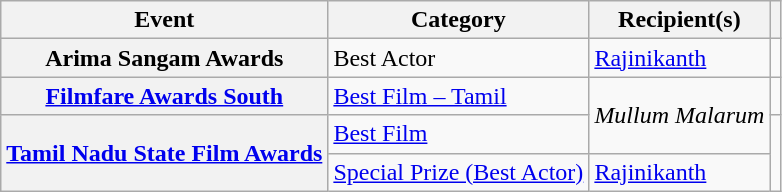<table class="wikitable plainrowheaders">
<tr>
<th scope="col">Event</th>
<th scope="col">Category</th>
<th scope="col">Recipient(s)</th>
<th scope="col" class="unsortable"></th>
</tr>
<tr>
<th scope="row">Arima Sangam Awards</th>
<td>Best Actor</td>
<td><a href='#'>Rajinikanth</a></td>
<td style="text-align:center;"></td>
</tr>
<tr>
<th scope="row"><a href='#'>Filmfare Awards South</a></th>
<td><a href='#'>Best Film – Tamil</a></td>
<td rowspan="2"><em>Mullum Malarum</em></td>
<td style="text-align:center;"></td>
</tr>
<tr>
<th rowspan="2" scope="row"><a href='#'>Tamil Nadu State Film Awards</a></th>
<td><a href='#'>Best Film</a></td>
<td rowspan="2" style="text-align:center;"><br></td>
</tr>
<tr>
<td><a href='#'>Special Prize (Best Actor)</a></td>
<td><a href='#'>Rajinikanth</a></td>
</tr>
</table>
